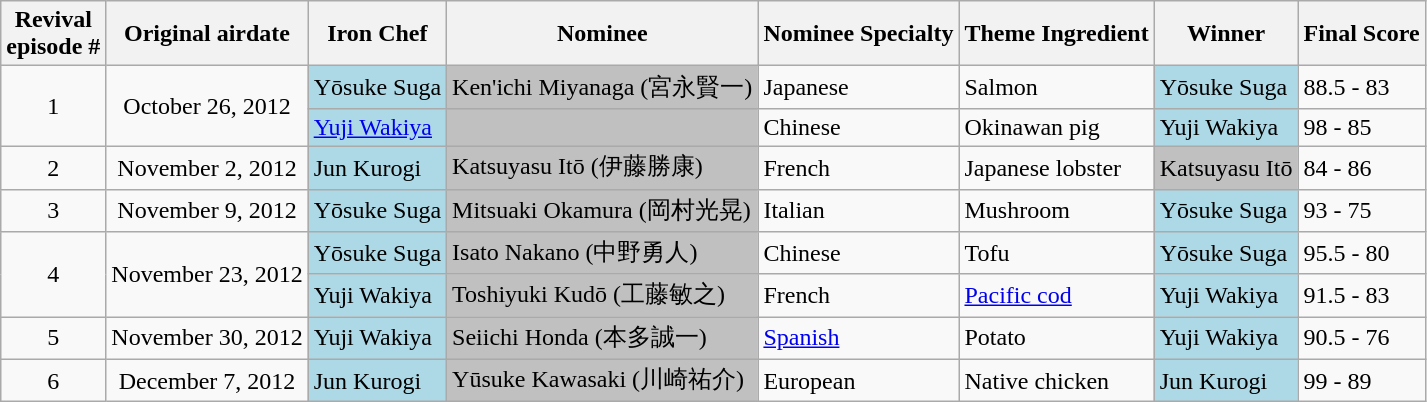<table class="wikitable">
<tr>
<th>Revival<br>episode #</th>
<th>Original airdate</th>
<th>Iron Chef</th>
<th>Nominee</th>
<th>Nominee Specialty</th>
<th>Theme Ingredient</th>
<th>Winner</th>
<th>Final Score</th>
</tr>
<tr>
<td align="center" rowspan=2>1</td>
<td align="center" rowspan=2>October 26, 2012</td>
<td bgcolor="lightblue">Yōsuke Suga</td>
<td bgcolor="silver">Ken'ichi Miyanaga (宮永賢一)</td>
<td>Japanese</td>
<td>Salmon</td>
<td bgcolor="lightblue">Yōsuke Suga</td>
<td>88.5 - 83</td>
</tr>
<tr>
<td bgcolor="lightblue"><a href='#'>Yuji Wakiya</a></td>
<td bgcolor="silver"></td>
<td>Chinese</td>
<td>Okinawan pig</td>
<td bgcolor="lightblue">Yuji Wakiya</td>
<td>98 - 85</td>
</tr>
<tr>
<td align="center">2</td>
<td align="center">November 2, 2012</td>
<td bgcolor="lightblue">Jun Kurogi</td>
<td bgcolor="silver">Katsuyasu Itō (伊藤勝康)</td>
<td>French</td>
<td>Japanese lobster</td>
<td bgcolor="silver">Katsuyasu Itō</td>
<td>84 - 86</td>
</tr>
<tr>
<td align="center">3</td>
<td align="center">November 9, 2012</td>
<td bgcolor="lightblue">Yōsuke Suga</td>
<td bgcolor="silver">Mitsuaki Okamura (岡村光晃)</td>
<td>Italian</td>
<td>Mushroom</td>
<td bgcolor="lightblue">Yōsuke Suga</td>
<td>93 - 75</td>
</tr>
<tr>
<td align="center" rowspan=2>4</td>
<td align="center" rowspan=2>November 23, 2012</td>
<td bgcolor="lightblue">Yōsuke Suga</td>
<td bgcolor="silver">Isato Nakano (中野勇人)</td>
<td>Chinese</td>
<td>Tofu</td>
<td bgcolor="lightblue">Yōsuke Suga</td>
<td>95.5 - 80</td>
</tr>
<tr>
<td bgcolor="lightblue">Yuji Wakiya</td>
<td bgcolor="silver">Toshiyuki Kudō (工藤敏之)</td>
<td>French</td>
<td><a href='#'>Pacific cod</a></td>
<td bgcolor="lightblue">Yuji Wakiya</td>
<td>91.5 - 83</td>
</tr>
<tr>
<td align="center">5</td>
<td align="center">November 30, 2012</td>
<td bgcolor="lightblue">Yuji Wakiya</td>
<td bgcolor="silver">Seiichi Honda (本多誠一)</td>
<td><a href='#'>Spanish</a></td>
<td>Potato</td>
<td bgcolor="lightblue">Yuji Wakiya</td>
<td>90.5 - 76</td>
</tr>
<tr>
<td align="center">6</td>
<td align="center">December 7, 2012</td>
<td bgcolor="lightblue">Jun Kurogi</td>
<td bgcolor="silver">Yūsuke Kawasaki (川崎祐介)</td>
<td>European</td>
<td>Native chicken</td>
<td bgcolor="lightblue">Jun Kurogi</td>
<td>99 - 89</td>
</tr>
</table>
